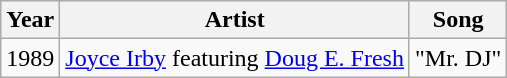<table class="wikitable plainrowheaders sortable" style="margin-right: 0;">
<tr>
<th>Year</th>
<th>Artist</th>
<th>Song</th>
</tr>
<tr>
<td>1989</td>
<td><a href='#'>Joyce Irby</a> featuring <a href='#'>Doug E. Fresh</a></td>
<td>"Mr. DJ"</td>
</tr>
</table>
